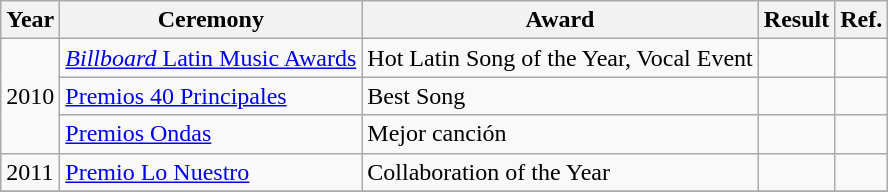<table class="wikitable plainrowheaders">
<tr>
<th scope="col">Year</th>
<th scope="col">Ceremony</th>
<th scope="col">Award</th>
<th scope="col">Result</th>
<th scope="col">Ref.</th>
</tr>
<tr>
<td rowspan=3>2010</td>
<td><a href='#'><em>Billboard</em> Latin Music Awards</a></td>
<td>Hot Latin Song of the Year, Vocal Event</td>
<td></td>
<td></td>
</tr>
<tr>
<td><a href='#'>Premios 40 Principales</a></td>
<td>Best Song</td>
<td></td>
<td></td>
</tr>
<tr>
<td><a href='#'>Premios Ondas</a></td>
<td>Mejor canción</td>
<td></td>
<td></td>
</tr>
<tr>
<td>2011</td>
<td><a href='#'>Premio Lo Nuestro</a></td>
<td>Collaboration of the Year</td>
<td></td>
<td></td>
</tr>
<tr>
</tr>
</table>
